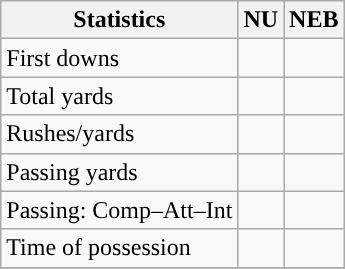<table class="wikitable" style="float: left;">
<tr>
<th>Statistics</th>
<th>NU</th>
<th>NEB</th>
</tr>
<tr>
<td>First downs</td>
<td></td>
<td></td>
</tr>
<tr>
<td>Total yards</td>
<td></td>
<td></td>
</tr>
<tr>
<td>Rushes/yards</td>
<td></td>
<td></td>
</tr>
<tr>
<td>Passing yards</td>
<td></td>
<td></td>
</tr>
<tr>
<td>Passing: Comp–Att–Int</td>
<td></td>
<td></td>
</tr>
<tr>
<td>Time of possession</td>
<td></td>
<td></td>
</tr>
<tr>
</tr>
</table>
